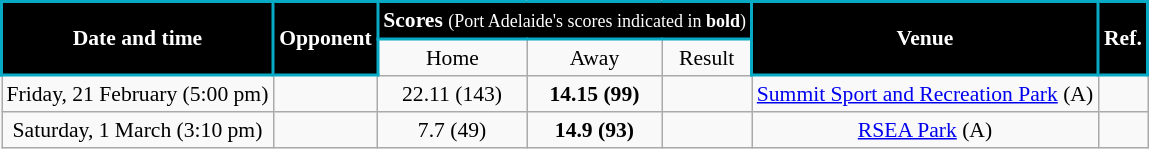<table class="wikitable" style="font-size:90%; text-align:center;">
<tr>
<td style="background:black; color:white; border: solid #06AAC5 2px" rowspan=2><strong>Date and time</strong></td>
<td style="background:black; color:white; border: solid #06AAC5 2px" rowspan=2><strong>Opponent</strong></td>
<td style="background:black; color:white; border: solid #06AAC5 2px" colspan=3><strong>Scores</strong> <small>(Port Adelaide's scores indicated in <strong>bold</strong>)</small></td>
<td style="background:black; color:white; border: solid #06AAC5 2px" rowspan=2><strong>Venue</strong></td>
<td style="background:black; color:white; border: solid #06AAC5 2px" rowspan=2><strong>Ref.</strong></td>
</tr>
<tr>
<td>Home</td>
<td>Away</td>
<td>Result</td>
</tr>
<tr>
<td>Friday, 21 February (5:00 pm)</td>
<td></td>
<td>22.11 (143)</td>
<td><strong>14.15 (99)</strong></td>
<td></td>
<td><a href='#'>Summit Sport and Recreation Park</a> (A)</td>
<td></td>
</tr>
<tr>
<td>Saturday, 1 March (3:10 pm)</td>
<td></td>
<td>7.7 (49)</td>
<td><strong>14.9 (93)</strong></td>
<td></td>
<td><a href='#'>RSEA Park</a> (A)</td>
<td></td>
</tr>
</table>
